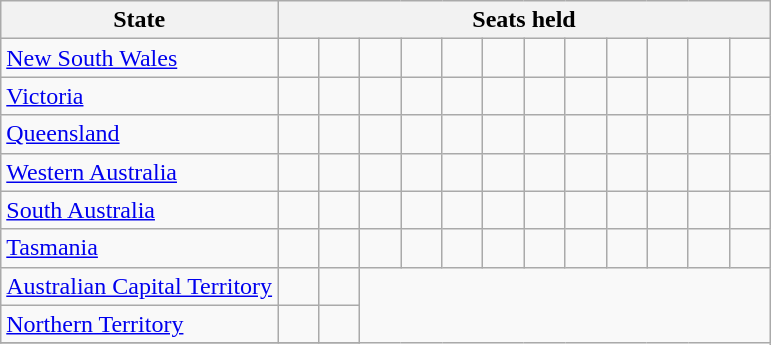<table class="wikitable">
<tr>
<th>State</th>
<th colspan=12>Seats held</th>
</tr>
<tr>
<td><a href='#'>New South Wales</a></td>
<td width=20 ></td>
<td width=20 ></td>
<td width=20 ></td>
<td width=20 ></td>
<td width=20 ></td>
<td width=20 ></td>
<td width=20 ></td>
<td width=20 ></td>
<td width=20 ></td>
<td width=20 ></td>
<td width=20 ></td>
<td width=20 ></td>
</tr>
<tr>
<td><a href='#'>Victoria</a></td>
<td width=20 ></td>
<td width=20 ></td>
<td width=20 ></td>
<td width=20 ></td>
<td width=20 ></td>
<td width=20 ></td>
<td width=20 ></td>
<td width=20 ></td>
<td width=20 ></td>
<td width=20 ></td>
<td width=20 ></td>
<td width=20 ></td>
</tr>
<tr>
<td><a href='#'>Queensland</a></td>
<td width=20 ></td>
<td width=20 ></td>
<td width=20 ></td>
<td width=20 ></td>
<td width=20 ></td>
<td width=20 ></td>
<td width=20 ></td>
<td width=20 ></td>
<td width=20 ></td>
<td width=20 ></td>
<td width=20 ></td>
<td width=20 ></td>
</tr>
<tr>
<td><a href='#'>Western Australia</a></td>
<td width=20 ></td>
<td width=20 ></td>
<td width=20 ></td>
<td width=20 ></td>
<td width=20 ></td>
<td width=20 ></td>
<td width=20 ></td>
<td width=20 ></td>
<td width=20 ></td>
<td width=20 ></td>
<td width=20 ></td>
<td width=20 ></td>
</tr>
<tr>
<td><a href='#'>South Australia</a></td>
<td width=20 ></td>
<td width=20 ></td>
<td width=20 ></td>
<td width=20 ></td>
<td width=20 ></td>
<td width=20 ></td>
<td width=20 ></td>
<td width=20 ></td>
<td width=20 ></td>
<td width=20 ></td>
<td width=20 ></td>
<td width=20 ></td>
</tr>
<tr>
<td><a href='#'>Tasmania</a></td>
<td width=20 ></td>
<td width=20 ></td>
<td width=20 ></td>
<td width=20 ></td>
<td width=20 ></td>
<td width=20 ></td>
<td width=20 ></td>
<td width=20 ></td>
<td width=20 ></td>
<td width=20 ></td>
<td width=20 ></td>
<td width=20 ></td>
</tr>
<tr>
<td><a href='#'>Australian Capital Territory</a></td>
<td width=20 ></td>
<td width=20 ></td>
</tr>
<tr>
<td><a href='#'>Northern Territory</a></td>
<td width=20 ></td>
<td width=20 ></td>
</tr>
<tr>
</tr>
</table>
